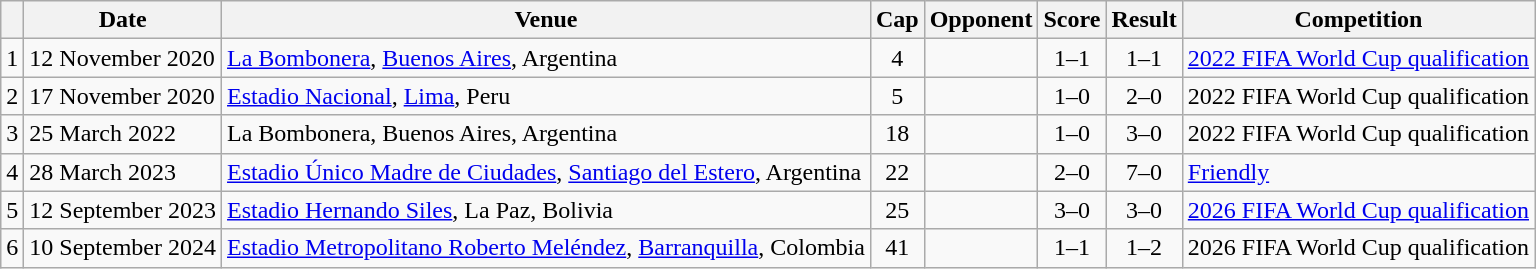<table class="wikitable sortable">
<tr>
<th scope="col"></th>
<th scope="col">Date</th>
<th scope="col">Venue</th>
<th scope="col">Cap</th>
<th scope="col">Opponent</th>
<th scope="col">Score</th>
<th scope="col">Result</th>
<th scope="col">Competition</th>
</tr>
<tr>
<td align="center">1</td>
<td>12 November 2020</td>
<td><a href='#'>La Bombonera</a>, <a href='#'>Buenos Aires</a>, Argentina</td>
<td align="center">4</td>
<td></td>
<td align="center">1–1</td>
<td align="center">1–1</td>
<td><a href='#'>2022 FIFA World Cup qualification</a></td>
</tr>
<tr>
<td align="center">2</td>
<td>17 November 2020</td>
<td><a href='#'>Estadio Nacional</a>, <a href='#'>Lima</a>, Peru</td>
<td align="center">5</td>
<td></td>
<td align="center">1–0</td>
<td align="center">2–0</td>
<td>2022 FIFA World Cup qualification</td>
</tr>
<tr>
<td align="center">3</td>
<td>25 March 2022</td>
<td>La Bombonera, Buenos Aires, Argentina</td>
<td align="center">18</td>
<td></td>
<td align="center">1–0</td>
<td align="center">3–0</td>
<td>2022 FIFA World Cup qualification</td>
</tr>
<tr>
<td align="center">4</td>
<td>28 March 2023</td>
<td><a href='#'>Estadio Único Madre de Ciudades</a>, <a href='#'>Santiago del Estero</a>, Argentina</td>
<td align="center">22</td>
<td></td>
<td align="center">2–0</td>
<td align="center">7–0</td>
<td><a href='#'>Friendly</a></td>
</tr>
<tr>
<td align="center">5</td>
<td>12 September 2023</td>
<td><a href='#'>Estadio Hernando Siles</a>, La Paz, Bolivia</td>
<td align=center>25</td>
<td></td>
<td align=center>3–0</td>
<td align="center">3–0</td>
<td><a href='#'>2026 FIFA World Cup qualification</a></td>
</tr>
<tr>
<td align="center">6</td>
<td>10 September 2024</td>
<td><a href='#'>Estadio Metropolitano Roberto Meléndez</a>, <a href='#'>Barranquilla</a>, Colombia</td>
<td align=center>41</td>
<td></td>
<td align=center>1–1</td>
<td align="center">1–2</td>
<td>2026 FIFA World Cup qualification</td>
</tr>
</table>
